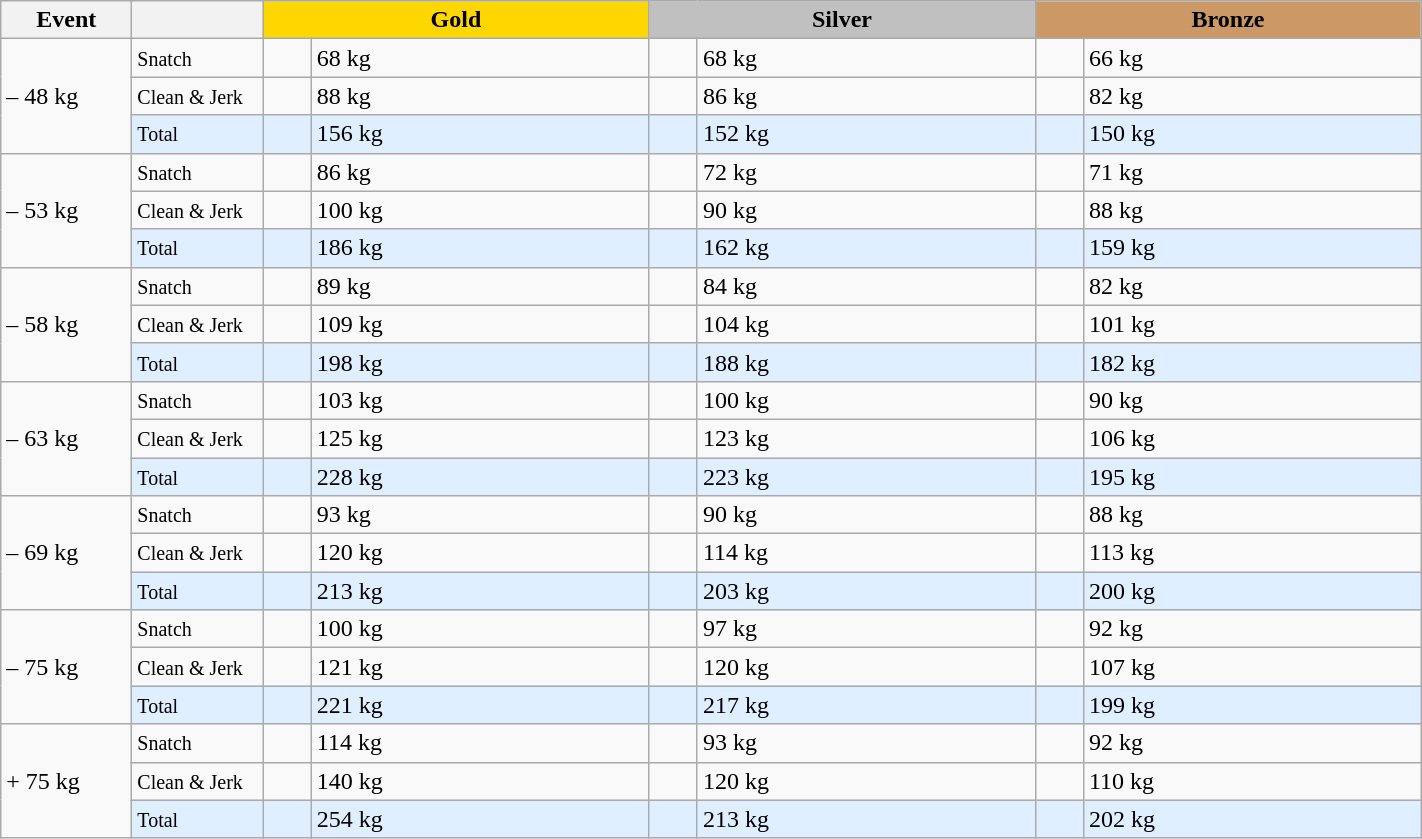<table class="wikitable">
<tr>
<th width=80>Event</th>
<th width=80></th>
<td bgcolor=gold align="center" colspan=2 width=250><strong>Gold</strong></td>
<td bgcolor=silver align="center" colspan=2 width=250><strong>Silver</strong></td>
<td bgcolor=#cc9966 colspan=2 align="center" width=250><strong>Bronze</strong></td>
</tr>
<tr>
<td rowspan=3>– 48 kg</td>
<td><small>Snatch</small></td>
<td></td>
<td>68 kg</td>
<td></td>
<td>68 kg</td>
<td></td>
<td>66 kg</td>
</tr>
<tr>
<td><small>Clean & Jerk</small></td>
<td></td>
<td>88 kg</td>
<td></td>
<td>86 kg</td>
<td></td>
<td>82 kg</td>
</tr>
<tr bgcolor=#dfefff>
<td><small>Total</small></td>
<td></td>
<td>156 kg</td>
<td></td>
<td>152 kg</td>
<td></td>
<td>150 kg</td>
</tr>
<tr>
<td rowspan=3>– 53 kg</td>
<td><small>Snatch</small></td>
<td></td>
<td>86 kg</td>
<td></td>
<td>72 kg</td>
<td></td>
<td>71 kg</td>
</tr>
<tr>
<td><small>Clean & Jerk</small></td>
<td></td>
<td>100 kg</td>
<td></td>
<td>90 kg</td>
<td></td>
<td>88 kg</td>
</tr>
<tr bgcolor=#dfefff>
<td><small>Total</small></td>
<td></td>
<td>186 kg</td>
<td></td>
<td>162 kg</td>
<td></td>
<td>159 kg</td>
</tr>
<tr>
<td rowspan=3>– 58 kg</td>
<td><small>Snatch</small></td>
<td></td>
<td>89 kg</td>
<td></td>
<td>84 kg</td>
<td></td>
<td>82 kg</td>
</tr>
<tr>
<td><small>Clean & Jerk</small></td>
<td></td>
<td>109 kg</td>
<td></td>
<td>104 kg</td>
<td></td>
<td>101 kg</td>
</tr>
<tr bgcolor=#dfefff>
<td><small>Total</small></td>
<td></td>
<td>198 kg</td>
<td></td>
<td>188 kg</td>
<td></td>
<td>182 kg</td>
</tr>
<tr>
<td rowspan=3>– 63 kg</td>
<td><small>Snatch</small></td>
<td></td>
<td>103 kg</td>
<td></td>
<td>100 kg</td>
<td></td>
<td>90 kg</td>
</tr>
<tr>
<td><small>Clean & Jerk</small></td>
<td></td>
<td>125 kg</td>
<td></td>
<td>123 kg</td>
<td></td>
<td>106 kg</td>
</tr>
<tr bgcolor=#dfefff>
<td><small>Total</small></td>
<td></td>
<td>228 kg</td>
<td></td>
<td>223 kg</td>
<td></td>
<td>195 kg</td>
</tr>
<tr>
<td rowspan=3>– 69 kg</td>
<td><small>Snatch</small></td>
<td></td>
<td>93 kg</td>
<td></td>
<td>90 kg</td>
<td></td>
<td>88 kg</td>
</tr>
<tr>
<td><small>Clean & Jerk</small></td>
<td></td>
<td>120 kg</td>
<td></td>
<td>114 kg</td>
<td></td>
<td>113 kg</td>
</tr>
<tr bgcolor=#dfefff>
<td><small>Total</small></td>
<td></td>
<td>213 kg</td>
<td></td>
<td>203 kg</td>
<td></td>
<td>200 kg</td>
</tr>
<tr>
<td rowspan=3>– 75 kg</td>
<td><small>Snatch</small></td>
<td></td>
<td>100 kg</td>
<td></td>
<td>97 kg</td>
<td></td>
<td>92 kg</td>
</tr>
<tr>
<td><small>Clean & Jerk</small></td>
<td></td>
<td>121 kg</td>
<td></td>
<td>120 kg</td>
<td></td>
<td>107 kg</td>
</tr>
<tr bgcolor=#dfefff>
<td><small>Total</small></td>
<td></td>
<td>221 kg</td>
<td></td>
<td>217 kg</td>
<td></td>
<td>199 kg</td>
</tr>
<tr>
<td rowspan=3>+ 75 kg</td>
<td><small>Snatch</small></td>
<td></td>
<td>114 kg</td>
<td></td>
<td>93 kg</td>
<td></td>
<td>92 kg</td>
</tr>
<tr>
<td><small>Clean & Jerk</small></td>
<td></td>
<td>140 kg</td>
<td></td>
<td>120 kg</td>
<td></td>
<td>110 kg</td>
</tr>
<tr bgcolor=#dfefff>
<td><small>Total</small></td>
<td></td>
<td>254 kg</td>
<td></td>
<td>213 kg</td>
<td></td>
<td>202 kg</td>
</tr>
</table>
